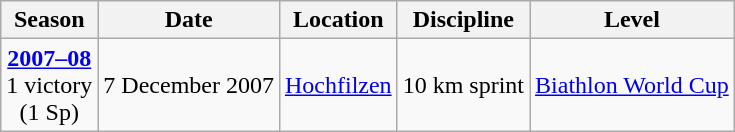<table class="wikitable">
<tr>
<th>Season</th>
<th>Date</th>
<th>Location</th>
<th>Discipline</th>
<th>Level</th>
</tr>
<tr>
<td rowspan="1" style="text-align:center;"><strong><a href='#'>2007–08</a></strong> <br> 1 victory <br> (1 Sp)</td>
<td>7 December 2007</td>
<td> <a href='#'>Hochfilzen</a></td>
<td>10 km sprint</td>
<td><a href='#'>Biathlon World Cup</a></td>
</tr>
</table>
